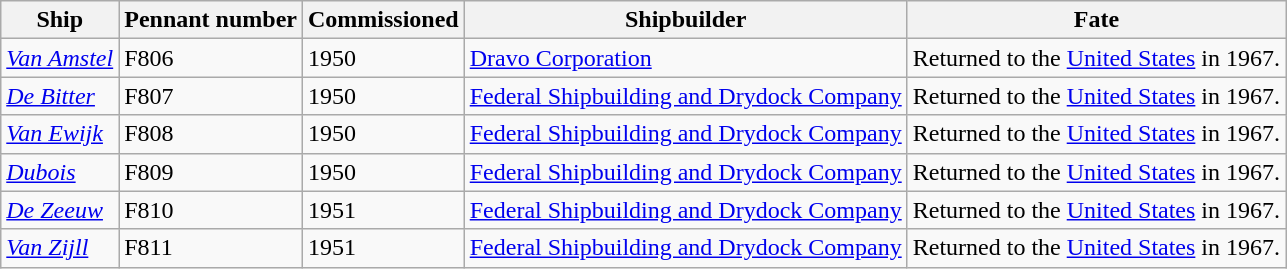<table class="wikitable">
<tr>
<th>Ship</th>
<th>Pennant number</th>
<th>Commissioned</th>
<th>Shipbuilder</th>
<th>Fate</th>
</tr>
<tr>
<td><a href='#'><em>Van Amstel</em></a></td>
<td>F806</td>
<td>1950</td>
<td><a href='#'>Dravo Corporation</a></td>
<td>Returned to the <a href='#'>United States</a> in 1967.</td>
</tr>
<tr>
<td><a href='#'><em>De Bitter</em></a></td>
<td>F807</td>
<td>1950</td>
<td><a href='#'>Federal Shipbuilding and Drydock Company</a></td>
<td>Returned to the <a href='#'>United States</a> in 1967.</td>
</tr>
<tr>
<td><a href='#'><em>Van Ewijk</em></a></td>
<td>F808</td>
<td>1950</td>
<td><a href='#'>Federal Shipbuilding and Drydock Company</a></td>
<td>Returned to the <a href='#'>United States</a> in 1967.</td>
</tr>
<tr>
<td><a href='#'><em>Dubois</em></a></td>
<td>F809</td>
<td>1950</td>
<td><a href='#'>Federal Shipbuilding and Drydock Company</a></td>
<td>Returned to the <a href='#'>United States</a> in 1967.</td>
</tr>
<tr>
<td><a href='#'><em>De Zeeuw</em></a></td>
<td>F810</td>
<td>1951</td>
<td><a href='#'>Federal Shipbuilding and Drydock Company</a></td>
<td>Returned to the <a href='#'>United States</a> in 1967.</td>
</tr>
<tr>
<td><a href='#'><em>Van Zijll</em></a></td>
<td>F811</td>
<td>1951</td>
<td><a href='#'>Federal Shipbuilding and Drydock Company</a></td>
<td>Returned to the <a href='#'>United States</a> in 1967.</td>
</tr>
</table>
